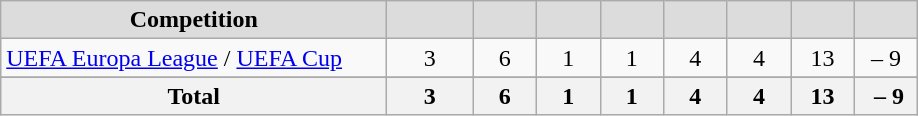<table class="wikitable" style="text-align: center;">
<tr>
<th width="250" style="background:#DCDCDC">Competition</th>
<th width="50" style="background:#DCDCDC"></th>
<th width="35" style="background:#DCDCDC"></th>
<th width="35" style="background:#DCDCDC"></th>
<th width="35" style="background:#DCDCDC"></th>
<th width="35" style="background:#DCDCDC"></th>
<th width="35" style="background:#DCDCDC"></th>
<th width="35" style="background:#DCDCDC"></th>
<th width="35" style="background:#DCDCDC"></th>
</tr>
<tr>
<td align=left><a href='#'>UEFA Europa League</a> / <a href='#'>UEFA Cup</a></td>
<td>3</td>
<td>6</td>
<td>1</td>
<td>1</td>
<td>4</td>
<td>4</td>
<td>13</td>
<td>– 9</td>
</tr>
<tr>
</tr>
<tr class="sortbottom">
<th>Total</th>
<th>3</th>
<th>6</th>
<th>1</th>
<th>1</th>
<th>4</th>
<th>4</th>
<th>13</th>
<th> – 9</th>
</tr>
</table>
